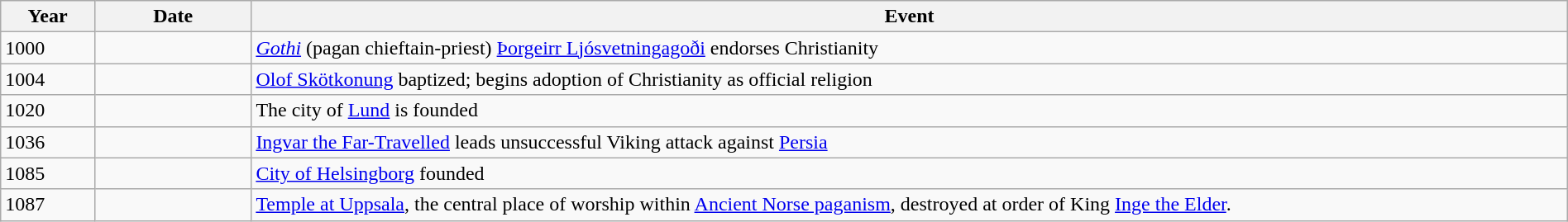<table class="wikitable" width="100%">
<tr>
<th style="width: 6%;">Year</th>
<th style="width: 10%;">Date</th>
<th>Event</th>
</tr>
<tr>
<td>1000</td>
<td></td>
<td><em><a href='#'>Gothi</a></em> (pagan chieftain-priest) <a href='#'>Þorgeirr Ljósvetningagoði</a> endorses Christianity</td>
</tr>
<tr>
<td>1004</td>
<td></td>
<td><a href='#'>Olof Skötkonung</a> baptized; begins adoption of Christianity as official religion</td>
</tr>
<tr>
<td>1020</td>
<td></td>
<td>The city of <a href='#'>Lund</a> is founded</td>
</tr>
<tr>
<td>1036</td>
<td></td>
<td><a href='#'>Ingvar the Far-Travelled</a> leads unsuccessful Viking attack against <a href='#'>Persia</a></td>
</tr>
<tr>
<td>1085</td>
<td></td>
<td><a href='#'>City of Helsingborg</a> founded</td>
</tr>
<tr>
<td>1087</td>
<td></td>
<td><a href='#'>Temple at Uppsala</a>, the central place of worship within <a href='#'>Ancient Norse paganism</a>, destroyed at order of King <a href='#'>Inge the Elder</a>.</td>
</tr>
</table>
